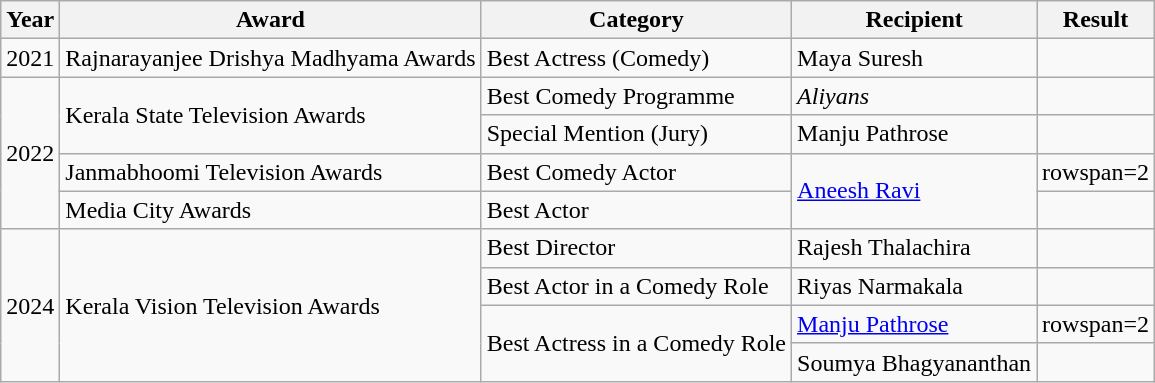<table class="wikitable plainrowheaders">
<tr>
<th scope="col">Year</th>
<th scope="col">Award</th>
<th scope="col">Category</th>
<th scope="col">Recipient</th>
<th scope="col">Result</th>
</tr>
<tr>
<td>2021</td>
<td>Rajnarayanjee Drishya Madhyama Awards</td>
<td>Best Actress (Comedy)</td>
<td>Maya Suresh</td>
<td></td>
</tr>
<tr>
<td rowspan=4>2022</td>
<td rowspan=2>Kerala State Television Awards</td>
<td>Best Comedy Programme</td>
<td><em>Aliyans</em></td>
<td></td>
</tr>
<tr>
<td>Special Mention (Jury)</td>
<td>Manju Pathrose</td>
<td></td>
</tr>
<tr>
<td>Janmabhoomi Television Awards</td>
<td>Best Comedy Actor</td>
<td rowspan=2><a href='#'>Aneesh Ravi</a></td>
<td>rowspan=2 </td>
</tr>
<tr>
<td>Media City Awards</td>
<td>Best Actor</td>
</tr>
<tr>
<td rowspan=4>2024</td>
<td rowspan=4>Kerala Vision Television Awards</td>
<td>Best Director</td>
<td>Rajesh Thalachira</td>
<td></td>
</tr>
<tr>
<td>Best Actor in a Comedy Role</td>
<td>Riyas Narmakala</td>
<td></td>
</tr>
<tr>
<td rowspan=2>Best Actress in a Comedy Role</td>
<td><a href='#'>Manju Pathrose</a></td>
<td>rowspan=2 </td>
</tr>
<tr>
<td>Soumya Bhagyananthan</td>
</tr>
</table>
